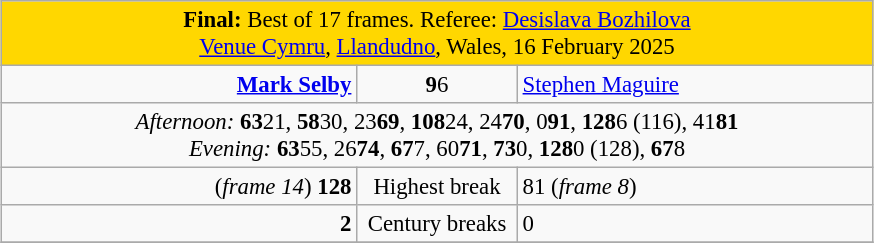<table class="wikitable" style="margin: 1em auto 1em auto; font-size: 95%;">
<tr>
<td colspan = "3" align="center" bgcolor="#ffd700"><strong>Final:</strong> Best of 17 frames. Referee: <a href='#'>Desislava Bozhilova</a><br><a href='#'>Venue Cymru</a>, <a href='#'>Llandudno</a>, Wales, 16 February 2025</td>
</tr>
<tr>
<td width="230" align="right"><strong><a href='#'>Mark Selby</a></strong> <br></td>
<td width="100" align="center"><strong>9</strong>6</td>
<td width="230"><a href='#'>Stephen Maguire</a> <br></td>
</tr>
<tr>
<td colspan="3" align="center" style="font-size: 100%;"><em>Afternoon:</em> <strong>63</strong>21, <strong>58</strong>30, 23<strong>69</strong>, <strong>108</strong>24, 24<strong>70</strong>, 0<strong>91</strong>, <strong>128</strong>6 (116), 41<strong>81</strong><br><em>Evening:</em> <strong>63</strong>55, 26<strong>74</strong>, <strong>67</strong>7, 60<strong>71</strong>, <strong>73</strong>0, <strong>128</strong>0 (128), <strong>67</strong>8</td>
</tr>
<tr>
<td align="right">(<em>frame 14</em>) <strong>128</strong></td>
<td align="center">Highest break</td>
<td>81 (<em>frame 8</em>)</td>
</tr>
<tr>
<td align="right"><strong>2</strong></td>
<td align="center">Century breaks</td>
<td>0</td>
</tr>
<tr>
</tr>
</table>
